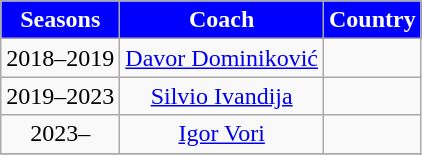<table class="wikitable" style="text-align: center">
<tr>
<th style="color:white; background:#0000FF">Seasons</th>
<th style="color:white; background:#0000FF">Coach</th>
<th style="color:white; background:#0000FF">Country</th>
</tr>
<tr>
<td style="text-align: center">2018–2019</td>
<td style="text-align: center"><a href='#'>Davor Dominiković</a></td>
<td style="text-align: center"></td>
</tr>
<tr>
<td style="text-align: center">2019–2023</td>
<td style="text-align: center"><a href='#'>Silvio Ivandija</a></td>
<td style="text-align: center"></td>
</tr>
<tr>
<td style="text-align: center">2023–</td>
<td style="text-align: center"><a href='#'>Igor Vori</a></td>
<td style="text-align: center"></td>
</tr>
<tr>
</tr>
</table>
